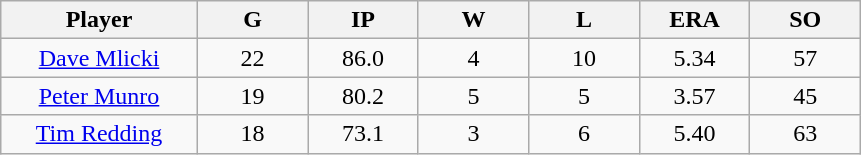<table class="wikitable sortable">
<tr>
<th bgcolor="#DDDDFF" width="16%">Player</th>
<th bgcolor="#DDDDFF" width="9%">G</th>
<th bgcolor="#DDDDFF" width="9%">IP</th>
<th bgcolor="#DDDDFF" width="9%">W</th>
<th bgcolor="#DDDDFF" width="9%">L</th>
<th bgcolor="#DDDDFF" width="9%">ERA</th>
<th bgcolor="#DDDDFF" width="9%">SO</th>
</tr>
<tr align=center>
<td><a href='#'>Dave Mlicki</a></td>
<td>22</td>
<td>86.0</td>
<td>4</td>
<td>10</td>
<td>5.34</td>
<td>57</td>
</tr>
<tr align=center>
<td><a href='#'>Peter Munro</a></td>
<td>19</td>
<td>80.2</td>
<td>5</td>
<td>5</td>
<td>3.57</td>
<td>45</td>
</tr>
<tr align=center>
<td><a href='#'>Tim Redding</a></td>
<td>18</td>
<td>73.1</td>
<td>3</td>
<td>6</td>
<td>5.40</td>
<td>63</td>
</tr>
</table>
